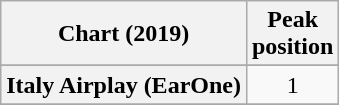<table class="wikitable plainrowheaders sortable" style="text-align:center;">
<tr>
<th scope="col">Chart (2019)</th>
<th scope="col">Peak<br>position</th>
</tr>
<tr>
</tr>
<tr>
<th scope="row">Italy Airplay (EarOne)</th>
<td>1</td>
</tr>
<tr>
</tr>
</table>
